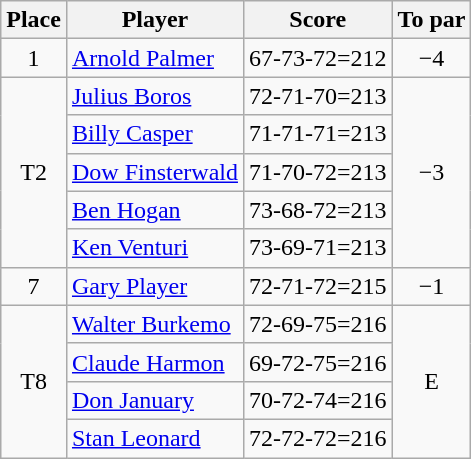<table class="wikitable">
<tr>
<th>Place</th>
<th>Player</th>
<th>Score</th>
<th>To par</th>
</tr>
<tr>
<td align="center">1</td>
<td> <a href='#'>Arnold Palmer</a></td>
<td>67-73-72=212</td>
<td align="center">−4</td>
</tr>
<tr>
<td rowspan="5" align="center">T2</td>
<td> <a href='#'>Julius Boros</a></td>
<td>72-71-70=213</td>
<td rowspan="5" align="center">−3</td>
</tr>
<tr>
<td> <a href='#'>Billy Casper</a></td>
<td>71-71-71=213</td>
</tr>
<tr>
<td> <a href='#'>Dow Finsterwald</a></td>
<td>71-70-72=213</td>
</tr>
<tr>
<td> <a href='#'>Ben Hogan</a></td>
<td>73-68-72=213</td>
</tr>
<tr>
<td> <a href='#'>Ken Venturi</a></td>
<td>73-69-71=213</td>
</tr>
<tr>
<td align="center">7</td>
<td> <a href='#'>Gary Player</a></td>
<td>72-71-72=215</td>
<td align="center">−1</td>
</tr>
<tr>
<td rowspan="4" align="center">T8</td>
<td> <a href='#'>Walter Burkemo</a></td>
<td>72-69-75=216</td>
<td rowspan="4" align="center">E</td>
</tr>
<tr>
<td> <a href='#'>Claude Harmon</a></td>
<td>69-72-75=216</td>
</tr>
<tr>
<td> <a href='#'>Don January</a></td>
<td>70-72-74=216</td>
</tr>
<tr>
<td> <a href='#'>Stan Leonard</a></td>
<td>72-72-72=216</td>
</tr>
</table>
